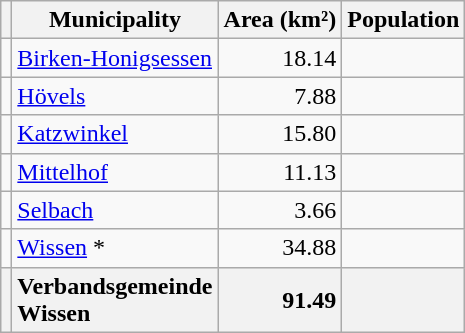<table class="wikitable sortable" style="text-align:right;">
<tr>
<th class="unsortable"></th>
<th>Municipality</th>
<th>Area (km²)</th>
<th>Population</th>
</tr>
<tr>
<td></td>
<td style="text-align:left;"><a href='#'>Birken-Honigsessen</a></td>
<td>18.14</td>
<td></td>
</tr>
<tr>
<td></td>
<td style="text-align:left;"><a href='#'>Hövels</a></td>
<td>7.88</td>
<td></td>
</tr>
<tr>
<td></td>
<td style="text-align:left;"><a href='#'>Katzwinkel</a></td>
<td>15.80</td>
<td></td>
</tr>
<tr>
<td></td>
<td style="text-align:left;"><a href='#'>Mittelhof</a></td>
<td>11.13</td>
<td></td>
</tr>
<tr>
<td></td>
<td style="text-align:left;"><a href='#'>Selbach</a></td>
<td>3.66</td>
<td></td>
</tr>
<tr>
<td></td>
<td style="text-align:left;"><a href='#'>Wissen</a> *</td>
<td>34.88</td>
<td></td>
</tr>
<tr>
<th></th>
<th style="text-align:left;"><strong>Verbandsgemeinde<br>Wissen</strong></th>
<th style="text-align:right;"><strong>91.49</strong></th>
<th style="text-align:right;"><strong></strong></th>
</tr>
</table>
